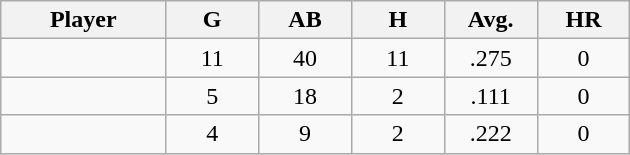<table class="wikitable sortable">
<tr>
<th bgcolor="#DDDDFF" width="16%">Player</th>
<th bgcolor="#DDDDFF" width="9%">G</th>
<th bgcolor="#DDDDFF" width="9%">AB</th>
<th bgcolor="#DDDDFF" width="9%">H</th>
<th bgcolor="#DDDDFF" width="9%">Avg.</th>
<th bgcolor="#DDDDFF" width="9%">HR</th>
</tr>
<tr align="center">
<td></td>
<td>11</td>
<td>40</td>
<td>11</td>
<td>.275</td>
<td>0</td>
</tr>
<tr align="center">
<td></td>
<td>5</td>
<td>18</td>
<td>2</td>
<td>.111</td>
<td>0</td>
</tr>
<tr align="center">
<td></td>
<td>4</td>
<td>9</td>
<td>2</td>
<td>.222</td>
<td>0</td>
</tr>
</table>
